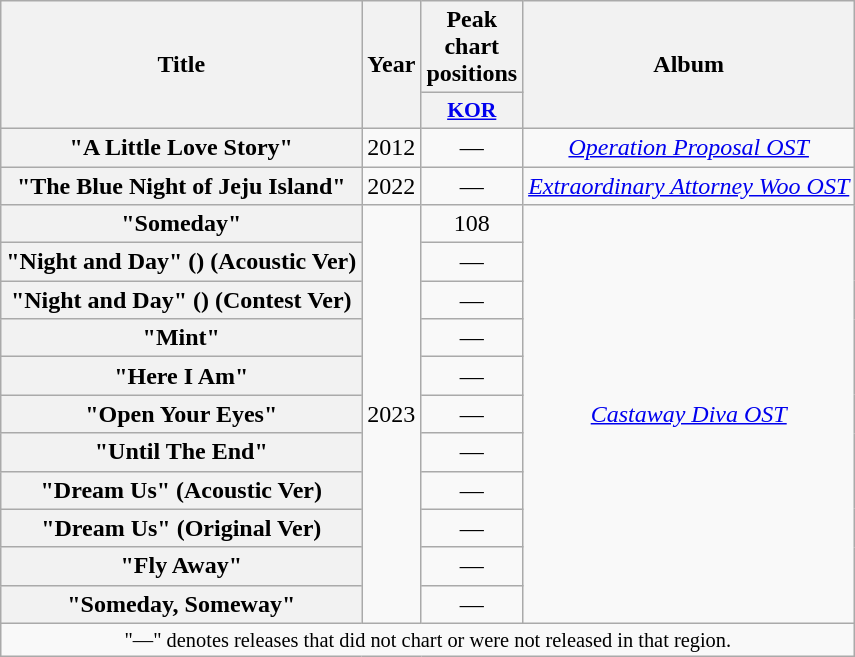<table class="wikitable plainrowheaders" style="text-align:center">
<tr>
<th scope="col" rowspan="2">Title</th>
<th scope="col" rowspan="2">Year</th>
<th scope="col" colspan="1">Peak chart positions</th>
<th scope="col" rowspan="2">Album</th>
</tr>
<tr>
<th scope="col" style="width:2.5em; font-size:90%"><a href='#'>KOR</a><br></th>
</tr>
<tr>
<th scope="row">"A Little Love Story"</th>
<td>2012</td>
<td>—</td>
<td><em><a href='#'>Operation Proposal OST</a></em></td>
</tr>
<tr>
<th scope="row">"The Blue Night of Jeju Island"</th>
<td>2022</td>
<td>—</td>
<td><em><a href='#'>Extraordinary Attorney Woo OST</a></em></td>
</tr>
<tr>
<th scope="row">"Someday"</th>
<td rowspan="11">2023</td>
<td>108</td>
<td rowspan="11"><em><a href='#'>Castaway Diva OST</a></em></td>
</tr>
<tr>
<th scope="row">"Night and Day" () (Acoustic Ver)</th>
<td>—</td>
</tr>
<tr>
<th scope="row">"Night and Day" () (Contest Ver)</th>
<td>—</td>
</tr>
<tr>
<th scope="row">"Mint"</th>
<td>—</td>
</tr>
<tr>
<th scope="row">"Here I Am"</th>
<td>—</td>
</tr>
<tr>
<th scope="row">"Open Your Eyes"</th>
<td>—</td>
</tr>
<tr>
<th scope="row">"Until The End"</th>
<td>—</td>
</tr>
<tr>
<th scope="row">"Dream Us"  (Acoustic Ver)</th>
<td>—</td>
</tr>
<tr>
<th scope="row">"Dream Us"  (Original Ver)</th>
<td>—</td>
</tr>
<tr>
<th scope="row">"Fly Away"</th>
<td>—</td>
</tr>
<tr>
<th scope="row">"Someday, Someway"</th>
<td>—</td>
</tr>
<tr>
<td colspan="4" style="font-size:85%">"—" denotes releases that did not chart or were not released in that region.</td>
</tr>
</table>
